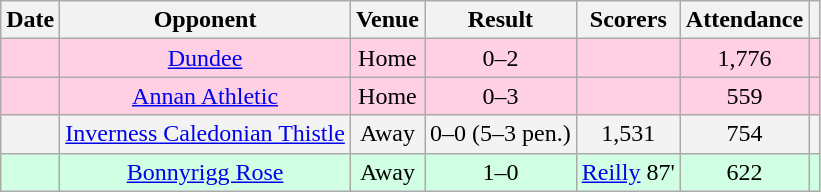<table class="wikitable sortable" style="text-align:center;">
<tr>
<th>Date</th>
<th>Opponent</th>
<th>Venue</th>
<th>Result</th>
<th class=unsortable>Scorers</th>
<th>Attendance</th>
<th></th>
</tr>
<tr style="background-color: #ffd0e3;">
<td></td>
<td><a href='#'>Dundee</a></td>
<td>Home</td>
<td>0–2</td>
<td></td>
<td>1,776</td>
<td></td>
</tr>
<tr style="background-color: #ffd0e3;">
<td></td>
<td><a href='#'>Annan Athletic</a></td>
<td>Home</td>
<td>0–3</td>
<td></td>
<td>559</td>
<td></td>
</tr>
<tr style="background-color: #f3f3f3;">
<td></td>
<td><a href='#'>Inverness Caledonian Thistle</a></td>
<td>Away</td>
<td>0–0 (5–3 pen.)</td>
<td>1,531</td>
<td>754</td>
<td></td>
</tr>
<tr style="background-color: #d0ffe3;">
<td></td>
<td><a href='#'>Bonnyrigg Rose</a></td>
<td>Away</td>
<td>1–0</td>
<td><a href='#'>Reilly</a> 87'</td>
<td>622</td>
<td></td>
</tr>
</table>
